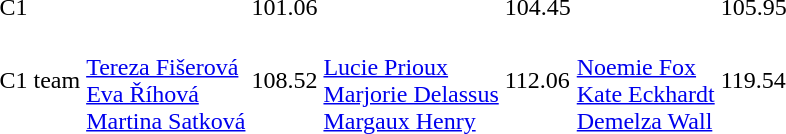<table>
<tr>
<td>C1</td>
<td></td>
<td>101.06</td>
<td></td>
<td>104.45</td>
<td></td>
<td>105.95</td>
</tr>
<tr>
<td>C1 team</td>
<td><br><a href='#'>Tereza Fišerová</a><br><a href='#'>Eva Říhová</a><br><a href='#'>Martina Satková</a></td>
<td>108.52</td>
<td><br><a href='#'>Lucie Prioux</a><br><a href='#'>Marjorie Delassus</a><br><a href='#'>Margaux Henry</a></td>
<td>112.06</td>
<td><br><a href='#'>Noemie Fox</a><br><a href='#'>Kate Eckhardt</a><br><a href='#'>Demelza Wall</a></td>
<td>119.54</td>
</tr>
</table>
